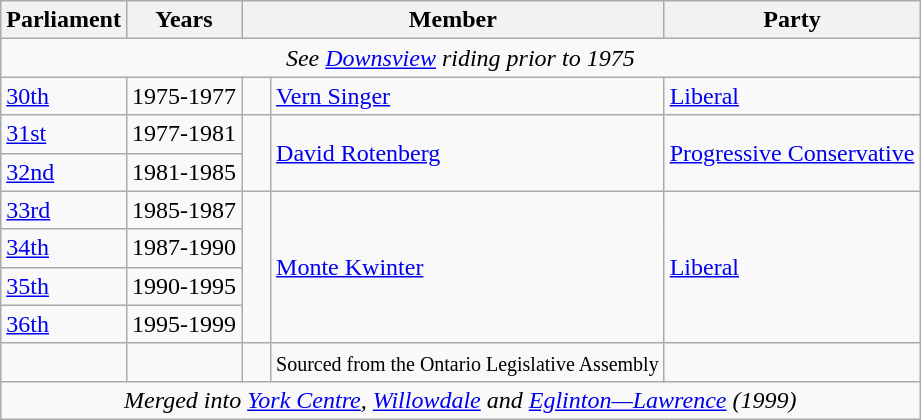<table class="wikitable">
<tr>
<th>Parliament</th>
<th>Years</th>
<th colspan="2">Member</th>
<th>Party</th>
</tr>
<tr>
<td colspan="5" align="center"><em>See <a href='#'>Downsview</a> riding prior to 1975</em></td>
</tr>
<tr>
<td><a href='#'>30th</a></td>
<td>1975-1977</td>
<td rowspan="1" >   </td>
<td rowspan="1"><a href='#'>Vern Singer</a></td>
<td rowspan="1"><a href='#'>Liberal</a></td>
</tr>
<tr>
<td><a href='#'>31st</a></td>
<td>1977-1981</td>
<td rowspan="2" >   </td>
<td rowspan="2"><a href='#'>David Rotenberg</a></td>
<td rowspan="2"><a href='#'>Progressive Conservative</a></td>
</tr>
<tr>
<td><a href='#'>32nd</a></td>
<td>1981-1985</td>
</tr>
<tr>
<td><a href='#'>33rd</a></td>
<td>1985-1987</td>
<td rowspan="4" >   </td>
<td rowspan="4"><a href='#'>Monte Kwinter</a></td>
<td rowspan="4"><a href='#'>Liberal</a></td>
</tr>
<tr>
<td><a href='#'>34th</a></td>
<td>1987-1990</td>
</tr>
<tr>
<td><a href='#'>35th</a></td>
<td>1990-1995</td>
</tr>
<tr>
<td><a href='#'>36th</a></td>
<td>1995-1999</td>
</tr>
<tr>
<td></td>
<td></td>
<td></td>
<td><small>Sourced from the Ontario Legislative Assembly</small></td>
<td></td>
</tr>
<tr>
<td colspan="5" align="center"><em>Merged into <a href='#'>York Centre</a>, <a href='#'>Willowdale</a> and <a href='#'>Eglinton—Lawrence</a> (1999)</em></td>
</tr>
</table>
